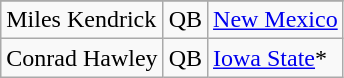<table class="wikitable">
<tr>
</tr>
<tr>
<td>Miles Kendrick</td>
<td>QB</td>
<td><a href='#'>New Mexico</a></td>
</tr>
<tr>
<td>Conrad Hawley</td>
<td>QB</td>
<td><a href='#'>Iowa State</a>*</td>
</tr>
</table>
